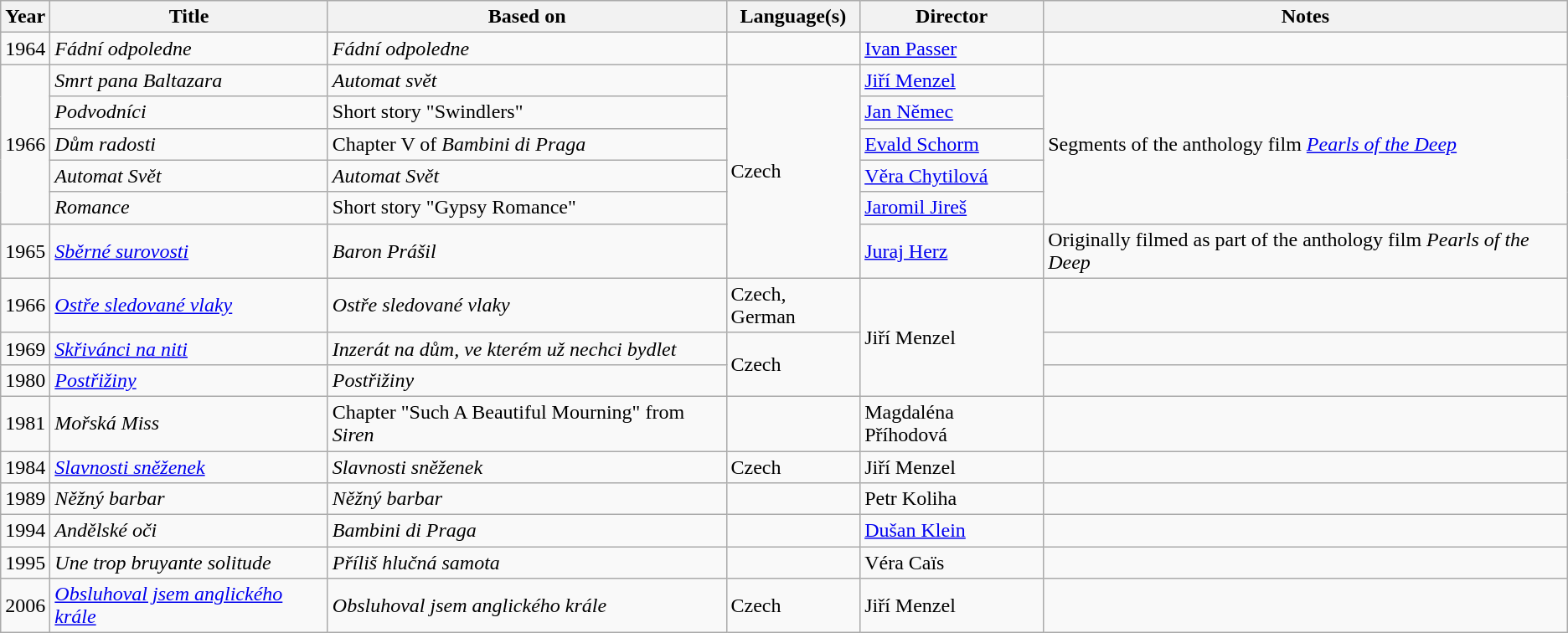<table class="wikitable sortable">
<tr>
<th>Year</th>
<th>Title</th>
<th>Based on</th>
<th>Language(s)</th>
<th>Director</th>
<th>Notes</th>
</tr>
<tr>
<td>1964</td>
<td><em>Fádní odpoledne</em></td>
<td><em>Fádní odpoledne</em></td>
<td></td>
<td><a href='#'>Ivan Passer</a></td>
<td></td>
</tr>
<tr>
<td rowspan="5">1966</td>
<td><em>Smrt pana Baltazara</em></td>
<td><em>Automat svět</em></td>
<td rowspan="6">Czech</td>
<td><a href='#'>Jiří Menzel</a></td>
<td rowspan="5">Segments of the anthology film <em><a href='#'>Pearls of the Deep</a></em></td>
</tr>
<tr>
<td><em>Podvodníci</em></td>
<td>Short story "Swindlers"</td>
<td><a href='#'>Jan Němec</a></td>
</tr>
<tr>
<td><em>Dům radosti</em></td>
<td>Chapter V of <em>Bambini di Praga</em></td>
<td><a href='#'>Evald Schorm</a></td>
</tr>
<tr>
<td><em>Automat Svět</em></td>
<td><em>Automat Svět</em></td>
<td><a href='#'>Věra Chytilová</a></td>
</tr>
<tr>
<td><em>Romance</em></td>
<td>Short story "Gypsy Romance"</td>
<td><a href='#'>Jaromil Jireš</a></td>
</tr>
<tr>
<td>1965</td>
<td><em><a href='#'>Sběrné surovosti</a></em></td>
<td><em>Baron Prášil</em></td>
<td><a href='#'>Juraj Herz</a></td>
<td>Originally filmed as part of the anthology film <em>Pearls of the Deep</em></td>
</tr>
<tr>
<td>1966</td>
<td><em><a href='#'>Ostře sledované vlaky</a></em></td>
<td><em>Ostře sledované vlaky</em></td>
<td>Czech, German</td>
<td rowspan="3">Jiří Menzel</td>
<td></td>
</tr>
<tr>
<td>1969</td>
<td><em><a href='#'>Skřivánci na niti</a></em></td>
<td><em>Inzerát na dům, ve kterém už nechci bydlet</em></td>
<td rowspan="2">Czech</td>
<td></td>
</tr>
<tr>
<td>1980</td>
<td><em><a href='#'>Postřižiny</a></em></td>
<td><em>Postřižiny</em></td>
<td></td>
</tr>
<tr>
<td>1981</td>
<td><em>Mořská Miss</em></td>
<td>Chapter "Such A Beautiful Mourning" from <em>Siren</em></td>
<td></td>
<td>Magdaléna Příhodová</td>
<td></td>
</tr>
<tr>
<td>1984</td>
<td><em><a href='#'>Slavnosti sněženek</a></em></td>
<td><em>Slavnosti sněženek</em></td>
<td>Czech</td>
<td>Jiří Menzel</td>
<td></td>
</tr>
<tr>
<td>1989</td>
<td><em>Něžný barbar</em></td>
<td><em>Něžný barbar</em></td>
<td></td>
<td>Petr Koliha</td>
<td></td>
</tr>
<tr>
<td>1994</td>
<td><em>Andělské oči</em></td>
<td><em>Bambini di Praga</em></td>
<td></td>
<td><a href='#'>Dušan Klein</a></td>
<td></td>
</tr>
<tr>
<td>1995</td>
<td><em>Une trop bruyante solitude</em></td>
<td><em>Příliš hlučná samota</em></td>
<td></td>
<td>Véra Caïs</td>
<td></td>
</tr>
<tr>
<td>2006</td>
<td><em><a href='#'>Obsluhoval jsem anglického krále</a></em></td>
<td><em>Obsluhoval jsem anglického krále</em></td>
<td>Czech</td>
<td>Jiří Menzel</td>
<td></td>
</tr>
</table>
